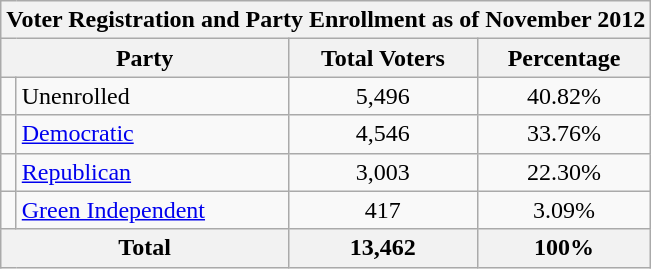<table class=wikitable>
<tr>
<th colspan = 6>Voter Registration and Party Enrollment as of November 2012</th>
</tr>
<tr>
<th colspan = 2>Party</th>
<th>Total Voters</th>
<th>Percentage</th>
</tr>
<tr>
<td></td>
<td>Unenrolled</td>
<td align = center>5,496</td>
<td align = center>40.82%</td>
</tr>
<tr>
<td></td>
<td><a href='#'>Democratic</a></td>
<td align = center>4,546</td>
<td align = center>33.76%</td>
</tr>
<tr>
<td></td>
<td><a href='#'>Republican</a></td>
<td align = center>3,003</td>
<td align = center>22.30%</td>
</tr>
<tr>
<td></td>
<td><a href='#'>Green Independent</a></td>
<td align = center>417</td>
<td align = center>3.09%</td>
</tr>
<tr>
<th colspan = 2>Total</th>
<th align = center>13,462</th>
<th align = center>100%</th>
</tr>
</table>
